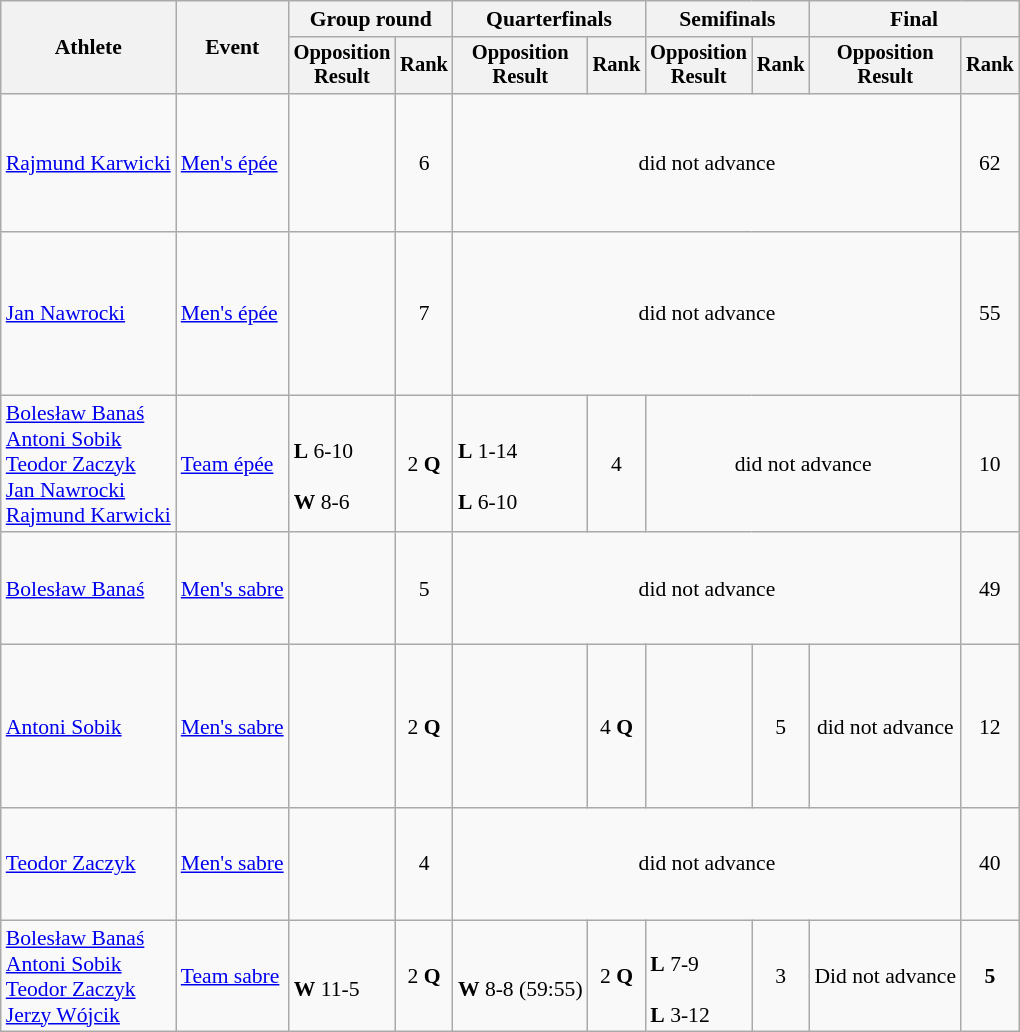<table class="wikitable" style="font-size:90%;">
<tr>
<th rowspan="2">Athlete</th>
<th rowspan="2">Event</th>
<th colspan="2">Group round</th>
<th colspan="2">Quarterfinals</th>
<th colspan="2">Semifinals</th>
<th colspan=2>Final</th>
</tr>
<tr style="font-size:95%">
<th>Opposition<br>Result</th>
<th>Rank</th>
<th>Opposition<br>Result</th>
<th>Rank</th>
<th>Opposition<br>Result</th>
<th>Rank</th>
<th>Opposition<br>Result</th>
<th>Rank</th>
</tr>
<tr align=center>
<td align=left><a href='#'>Rajmund Karwicki</a></td>
<td align=left><a href='#'>Men's épée</a></td>
<td align=left><br><br><br><br><br></td>
<td>6</td>
<td colspan=5>did not advance</td>
<td>62</td>
</tr>
<tr align=center>
<td align=left><a href='#'>Jan Nawrocki</a></td>
<td align=left><a href='#'>Men's épée</a></td>
<td align=left><br><br><br><br><br><br></td>
<td>7</td>
<td colspan=5>did not advance</td>
<td>55</td>
</tr>
<tr align=center>
<td align=left><a href='#'>Bolesław Banaś</a><br><a href='#'>Antoni Sobik</a><br><a href='#'>Teodor Zaczyk</a><br><a href='#'>Jan Nawrocki</a><br><a href='#'>Rajmund Karwicki</a></td>
<td align=left><a href='#'>Team épée</a></td>
<td align=left><br> <strong>L</strong> 6-10<br><br> <strong>W</strong> 8-6</td>
<td>2 <strong>Q</strong></td>
<td align=left><br> <strong>L</strong> 1-14<br><br> <strong>L</strong> 6-10</td>
<td>4</td>
<td colspan=3>did not advance</td>
<td>10</td>
</tr>
<tr align=center>
<td align=left><a href='#'>Bolesław Banaś</a></td>
<td align=left><a href='#'>Men's sabre</a></td>
<td align=left><br><br><br><br></td>
<td>5</td>
<td colspan=5>did not advance</td>
<td>49</td>
</tr>
<tr align=center>
<td align=left><a href='#'>Antoni Sobik</a></td>
<td align=left><a href='#'>Men's sabre</a></td>
<td align=left><br><br><br><br></td>
<td>2 <strong>Q</strong></td>
<td align=left><br><br><br><br><br><br></td>
<td>4 <strong>Q</strong></td>
<td align=left><br><br><br><br><br><br></td>
<td>5</td>
<td colspan=1>did not advance</td>
<td>12</td>
</tr>
<tr align=center>
<td align=left><a href='#'>Teodor Zaczyk</a></td>
<td align=left><a href='#'>Men's sabre</a></td>
<td align=left><br><br><br><br></td>
<td>4</td>
<td colspan=5>did not advance</td>
<td>40</td>
</tr>
<tr align=center>
<td align=left><a href='#'>Bolesław Banaś</a><br><a href='#'>Antoni Sobik</a><br><a href='#'>Teodor Zaczyk</a><br><a href='#'>Jerzy Wójcik</a></td>
<td align=left><a href='#'>Team sabre</a></td>
<td align=left><br> <strong>W</strong> 11-5</td>
<td>2 <strong>Q</strong></td>
<td align=left><br> <strong>W</strong> 8-8 (59:55)</td>
<td>2 <strong>Q</strong></td>
<td align=left><br> <strong>L</strong> 7-9<br><br> <strong>L</strong> 3-12</td>
<td>3</td>
<td>Did not advance</td>
<td><strong>5</strong></td>
</tr>
</table>
